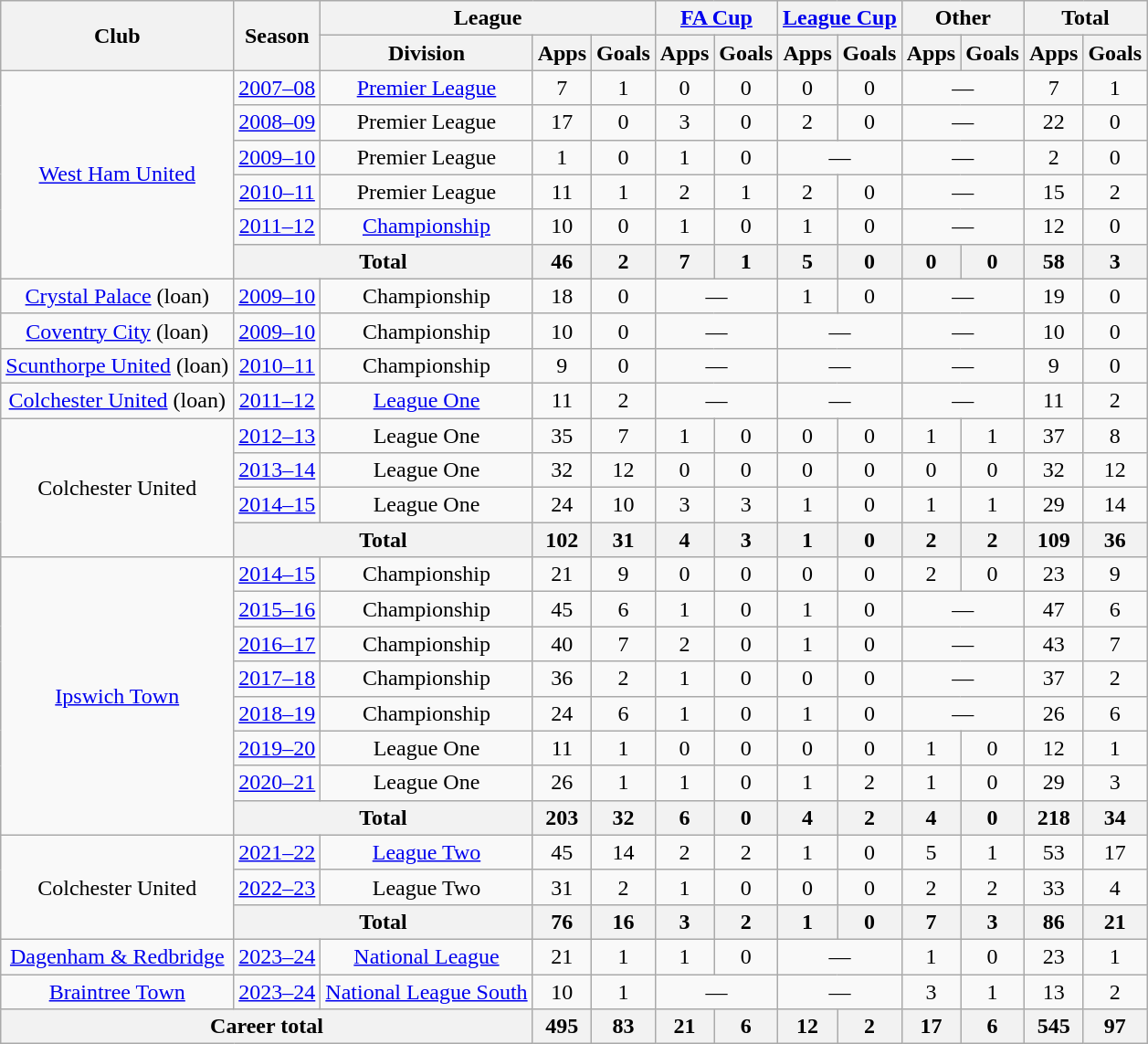<table class="wikitable" style="text-align: center;">
<tr>
<th rowspan="2">Club</th>
<th rowspan="2">Season</th>
<th colspan="3">League</th>
<th colspan="2"><a href='#'>FA Cup</a></th>
<th colspan="2"><a href='#'>League Cup</a></th>
<th colspan="2">Other</th>
<th colspan="2">Total</th>
</tr>
<tr>
<th>Division</th>
<th>Apps</th>
<th>Goals</th>
<th>Apps</th>
<th>Goals</th>
<th>Apps</th>
<th>Goals</th>
<th>Apps</th>
<th>Goals</th>
<th>Apps</th>
<th>Goals</th>
</tr>
<tr>
<td rowspan="6"><a href='#'>West Ham United</a></td>
<td><a href='#'>2007–08</a></td>
<td><a href='#'>Premier League</a></td>
<td>7</td>
<td>1</td>
<td>0</td>
<td>0</td>
<td>0</td>
<td>0</td>
<td colspan="2">—</td>
<td>7</td>
<td>1</td>
</tr>
<tr>
<td><a href='#'>2008–09</a></td>
<td>Premier League</td>
<td>17</td>
<td>0</td>
<td>3</td>
<td>0</td>
<td>2</td>
<td>0</td>
<td colspan="2">—</td>
<td>22</td>
<td>0</td>
</tr>
<tr>
<td><a href='#'>2009–10</a></td>
<td>Premier League</td>
<td>1</td>
<td>0</td>
<td>1</td>
<td>0</td>
<td colspan="2">—</td>
<td colspan="2">—</td>
<td>2</td>
<td>0</td>
</tr>
<tr>
<td><a href='#'>2010–11</a></td>
<td>Premier League</td>
<td>11</td>
<td>1</td>
<td>2</td>
<td>1</td>
<td>2</td>
<td>0</td>
<td colspan="2">—</td>
<td>15</td>
<td>2</td>
</tr>
<tr>
<td><a href='#'>2011–12</a></td>
<td><a href='#'>Championship</a></td>
<td>10</td>
<td>0</td>
<td>1</td>
<td>0</td>
<td>1</td>
<td>0</td>
<td colspan="2">—</td>
<td>12</td>
<td>0</td>
</tr>
<tr>
<th colspan="2">Total</th>
<th>46</th>
<th>2</th>
<th>7</th>
<th>1</th>
<th>5</th>
<th>0</th>
<th>0</th>
<th>0</th>
<th>58</th>
<th>3</th>
</tr>
<tr>
<td><a href='#'>Crystal Palace</a> (loan)</td>
<td><a href='#'>2009–10</a></td>
<td>Championship</td>
<td>18</td>
<td>0</td>
<td colspan="2">—</td>
<td>1</td>
<td>0</td>
<td colspan="2">—</td>
<td>19</td>
<td>0</td>
</tr>
<tr>
<td><a href='#'>Coventry City</a> (loan)</td>
<td><a href='#'>2009–10</a></td>
<td>Championship</td>
<td>10</td>
<td>0</td>
<td colspan="2">—</td>
<td colspan="2">—</td>
<td colspan="2">—</td>
<td>10</td>
<td>0</td>
</tr>
<tr>
<td><a href='#'>Scunthorpe United</a> (loan)</td>
<td><a href='#'>2010–11</a></td>
<td>Championship</td>
<td>9</td>
<td>0</td>
<td colspan="2">—</td>
<td colspan="2">—</td>
<td colspan="2">—</td>
<td>9</td>
<td>0</td>
</tr>
<tr>
<td><a href='#'>Colchester United</a> (loan)</td>
<td><a href='#'>2011–12</a></td>
<td><a href='#'>League One</a></td>
<td>11</td>
<td>2</td>
<td colspan="2">—</td>
<td colspan="2">—</td>
<td colspan="2">—</td>
<td>11</td>
<td>2</td>
</tr>
<tr>
<td rowspan="4">Colchester United</td>
<td><a href='#'>2012–13</a></td>
<td>League One</td>
<td>35</td>
<td>7</td>
<td>1</td>
<td>0</td>
<td>0</td>
<td>0</td>
<td>1</td>
<td>1</td>
<td>37</td>
<td>8</td>
</tr>
<tr>
<td><a href='#'>2013–14</a></td>
<td>League One</td>
<td>32</td>
<td>12</td>
<td>0</td>
<td>0</td>
<td>0</td>
<td>0</td>
<td>0</td>
<td>0</td>
<td>32</td>
<td>12</td>
</tr>
<tr>
<td><a href='#'>2014–15</a></td>
<td>League One</td>
<td>24</td>
<td>10</td>
<td>3</td>
<td>3</td>
<td>1</td>
<td>0</td>
<td>1</td>
<td>1</td>
<td>29</td>
<td>14</td>
</tr>
<tr>
<th colspan="2">Total</th>
<th>102</th>
<th>31</th>
<th>4</th>
<th>3</th>
<th>1</th>
<th>0</th>
<th>2</th>
<th>2</th>
<th>109</th>
<th>36</th>
</tr>
<tr>
<td rowspan="8"><a href='#'>Ipswich Town</a></td>
<td><a href='#'>2014–15</a></td>
<td>Championship</td>
<td>21</td>
<td>9</td>
<td>0</td>
<td>0</td>
<td>0</td>
<td>0</td>
<td>2</td>
<td>0</td>
<td>23</td>
<td>9</td>
</tr>
<tr>
<td><a href='#'>2015–16</a></td>
<td>Championship</td>
<td>45</td>
<td>6</td>
<td>1</td>
<td>0</td>
<td>1</td>
<td>0</td>
<td colspan="2">—</td>
<td>47</td>
<td>6</td>
</tr>
<tr>
<td><a href='#'>2016–17</a></td>
<td>Championship</td>
<td>40</td>
<td>7</td>
<td>2</td>
<td>0</td>
<td>1</td>
<td>0</td>
<td colspan="2">—</td>
<td>43</td>
<td>7</td>
</tr>
<tr>
<td><a href='#'>2017–18</a></td>
<td>Championship</td>
<td>36</td>
<td>2</td>
<td>1</td>
<td>0</td>
<td>0</td>
<td>0</td>
<td colspan="2">—</td>
<td>37</td>
<td>2</td>
</tr>
<tr>
<td><a href='#'>2018–19</a></td>
<td>Championship</td>
<td>24</td>
<td>6</td>
<td>1</td>
<td>0</td>
<td>1</td>
<td>0</td>
<td colspan="2">—</td>
<td>26</td>
<td>6</td>
</tr>
<tr>
<td><a href='#'>2019–20</a></td>
<td>League One</td>
<td>11</td>
<td>1</td>
<td>0</td>
<td>0</td>
<td>0</td>
<td>0</td>
<td>1</td>
<td>0</td>
<td>12</td>
<td>1</td>
</tr>
<tr>
<td><a href='#'>2020–21</a></td>
<td>League One</td>
<td>26</td>
<td>1</td>
<td>1</td>
<td>0</td>
<td>1</td>
<td>2</td>
<td>1</td>
<td>0</td>
<td>29</td>
<td>3</td>
</tr>
<tr>
<th colspan="2">Total</th>
<th>203</th>
<th>32</th>
<th>6</th>
<th>0</th>
<th>4</th>
<th>2</th>
<th>4</th>
<th>0</th>
<th>218</th>
<th>34</th>
</tr>
<tr>
<td rowspan="3">Colchester United</td>
<td><a href='#'>2021–22</a></td>
<td><a href='#'>League Two</a></td>
<td>45</td>
<td>14</td>
<td>2</td>
<td>2</td>
<td>1</td>
<td>0</td>
<td>5</td>
<td>1</td>
<td>53</td>
<td>17</td>
</tr>
<tr>
<td><a href='#'>2022–23</a></td>
<td>League Two</td>
<td>31</td>
<td>2</td>
<td>1</td>
<td>0</td>
<td>0</td>
<td>0</td>
<td>2</td>
<td>2</td>
<td>33</td>
<td>4</td>
</tr>
<tr>
<th colspan="2">Total</th>
<th>76</th>
<th>16</th>
<th>3</th>
<th>2</th>
<th>1</th>
<th>0</th>
<th>7</th>
<th>3</th>
<th>86</th>
<th>21</th>
</tr>
<tr>
<td><a href='#'>Dagenham & Redbridge</a></td>
<td><a href='#'>2023–24</a></td>
<td><a href='#'>National League</a></td>
<td>21</td>
<td>1</td>
<td>1</td>
<td>0</td>
<td colspan="2">—</td>
<td>1</td>
<td>0</td>
<td>23</td>
<td>1</td>
</tr>
<tr>
<td><a href='#'>Braintree Town</a></td>
<td><a href='#'>2023–24</a></td>
<td><a href='#'>National League South</a></td>
<td>10</td>
<td>1</td>
<td colspan="2">—</td>
<td colspan="2">—</td>
<td>3</td>
<td>1</td>
<td>13</td>
<td>2</td>
</tr>
<tr>
<th colspan="3">Career total</th>
<th>495</th>
<th>83</th>
<th>21</th>
<th>6</th>
<th>12</th>
<th>2</th>
<th>17</th>
<th>6</th>
<th>545</th>
<th>97</th>
</tr>
</table>
